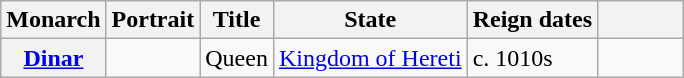<table class="wikitable sortable">
<tr>
<th>Monarch</th>
<th>Portrait</th>
<th>Title</th>
<th>State</th>
<th>Reign dates</th>
<th class="unsortable" width=50px></th>
</tr>
<tr>
<th><a href='#'>Dinar</a></th>
<td></td>
<td>Queen</td>
<td><a href='#'>Kingdom of Hereti</a></td>
<td>c. 1010s</td>
<td></td>
</tr>
</table>
